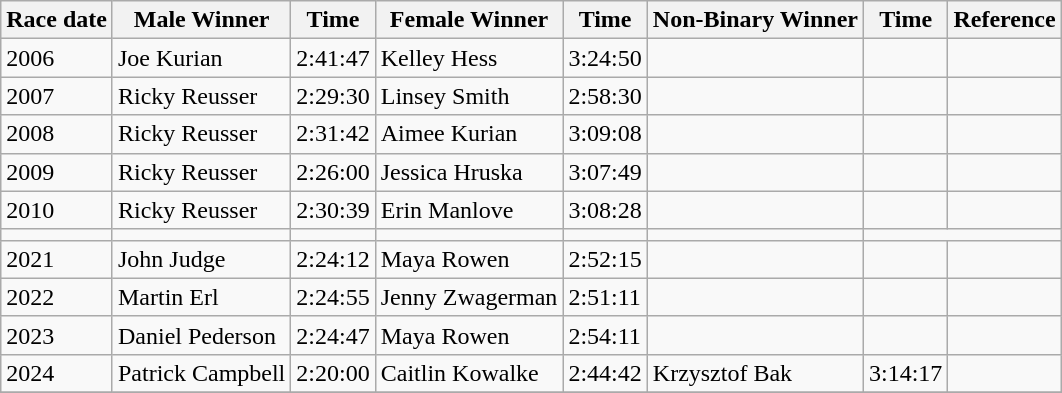<table class="wikitable">
<tr>
<th>Race date</th>
<th>Male Winner</th>
<th>Time</th>
<th>Female Winner</th>
<th>Time</th>
<th>Non-Binary Winner</th>
<th>Time</th>
<th>Reference</th>
</tr>
<tr>
<td>2006</td>
<td>Joe Kurian</td>
<td>2:41:47</td>
<td>Kelley Hess</td>
<td>3:24:50</td>
<td></td>
<td></td>
<td></td>
</tr>
<tr>
<td>2007</td>
<td>Ricky Reusser</td>
<td>2:29:30</td>
<td>Linsey Smith</td>
<td>2:58:30</td>
<td></td>
<td></td>
<td></td>
</tr>
<tr>
<td>2008</td>
<td>Ricky Reusser</td>
<td>2:31:42</td>
<td>Aimee Kurian</td>
<td>3:09:08</td>
<td></td>
<td></td>
<td></td>
</tr>
<tr>
<td>2009</td>
<td>Ricky Reusser</td>
<td>2:26:00</td>
<td>Jessica Hruska</td>
<td>3:07:49</td>
<td></td>
<td></td>
<td></td>
</tr>
<tr>
<td>2010</td>
<td>Ricky Reusser</td>
<td>2:30:39</td>
<td>Erin Manlove</td>
<td>3:08:28</td>
<td></td>
<td></td>
<td></td>
</tr>
<tr>
<td></td>
<td></td>
<td></td>
<td></td>
<td></td>
<td></td>
</tr>
<tr>
<td>2021</td>
<td>John Judge</td>
<td>2:24:12</td>
<td>Maya Rowen</td>
<td>2:52:15</td>
<td></td>
<td></td>
<td></td>
</tr>
<tr>
<td>2022</td>
<td>Martin Erl</td>
<td>2:24:55</td>
<td>Jenny Zwagerman</td>
<td>2:51:11</td>
<td></td>
<td></td>
<td></td>
</tr>
<tr>
<td>2023</td>
<td>Daniel Pederson</td>
<td>2:24:47</td>
<td>Maya Rowen</td>
<td>2:54:11</td>
<td></td>
<td></td>
<td></td>
</tr>
<tr>
<td>2024</td>
<td>Patrick Campbell</td>
<td>2:20:00</td>
<td>Caitlin Kowalke</td>
<td>2:44:42</td>
<td>Krzysztof Bak</td>
<td>3:14:17</td>
<td></td>
</tr>
<tr>
</tr>
</table>
